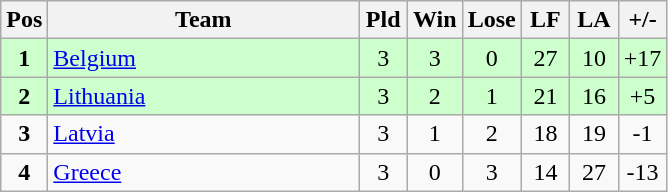<table class="wikitable" style="font-size: 100%">
<tr>
<th width=20>Pos</th>
<th width=200>Team</th>
<th width=25>Pld</th>
<th width=25>Win</th>
<th width=25>Lose</th>
<th width=25>LF</th>
<th width=25>LA</th>
<th width=25>+/-</th>
</tr>
<tr align=center style="background: #ccffcc;">
<td><strong>1</strong></td>
<td align="left"> <a href='#'>Belgium</a></td>
<td>3</td>
<td>3</td>
<td>0</td>
<td>27</td>
<td>10</td>
<td>+17</td>
</tr>
<tr align=center style="background: #ccffcc;">
<td><strong>2</strong></td>
<td align="left"> <a href='#'>Lithuania</a></td>
<td>3</td>
<td>2</td>
<td>1</td>
<td>21</td>
<td>16</td>
<td>+5</td>
</tr>
<tr align=center>
<td><strong>3</strong></td>
<td align="left"> <a href='#'>Latvia</a></td>
<td>3</td>
<td>1</td>
<td>2</td>
<td>18</td>
<td>19</td>
<td>-1</td>
</tr>
<tr align=center>
<td><strong>4</strong></td>
<td align="left"> <a href='#'>Greece</a></td>
<td>3</td>
<td>0</td>
<td>3</td>
<td>14</td>
<td>27</td>
<td>-13</td>
</tr>
</table>
